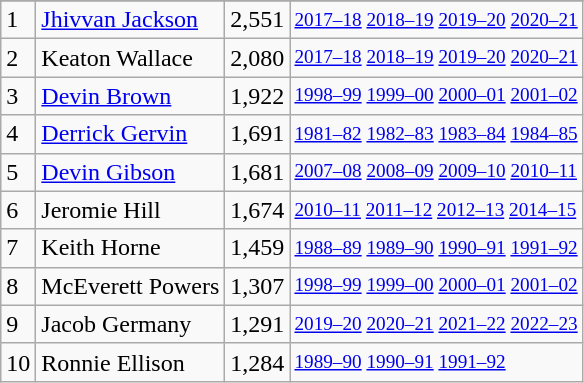<table class="wikitable">
<tr>
</tr>
<tr>
<td>1</td>
<td><a href='#'>Jhivvan Jackson</a></td>
<td>2,551</td>
<td style="font-size:80%;"><a href='#'>2017–18</a> <a href='#'>2018–19</a> <a href='#'>2019–20</a> <a href='#'>2020–21</a></td>
</tr>
<tr>
<td>2</td>
<td>Keaton Wallace</td>
<td>2,080</td>
<td style="font-size:80%;"><a href='#'>2017–18</a> <a href='#'>2018–19</a> <a href='#'>2019–20</a> <a href='#'>2020–21</a></td>
</tr>
<tr>
<td>3</td>
<td><a href='#'>Devin Brown</a></td>
<td>1,922</td>
<td style="font-size:80%;"><a href='#'>1998–99</a> <a href='#'>1999–00</a> <a href='#'>2000–01</a> <a href='#'>2001–02</a></td>
</tr>
<tr>
<td>4</td>
<td><a href='#'>Derrick Gervin</a></td>
<td>1,691</td>
<td style="font-size:80%;"><a href='#'>1981–82</a> <a href='#'>1982–83</a> <a href='#'>1983–84</a> <a href='#'>1984–85</a></td>
</tr>
<tr>
<td>5</td>
<td><a href='#'>Devin Gibson</a></td>
<td>1,681</td>
<td style="font-size:80%;"><a href='#'>2007–08</a> <a href='#'>2008–09</a> <a href='#'>2009–10</a> <a href='#'>2010–11</a></td>
</tr>
<tr>
<td>6</td>
<td>Jeromie Hill</td>
<td>1,674</td>
<td style="font-size:80%;"><a href='#'>2010–11</a> <a href='#'>2011–12</a> <a href='#'>2012–13</a> <a href='#'>2014–15</a></td>
</tr>
<tr>
<td>7</td>
<td>Keith Horne</td>
<td>1,459</td>
<td style="font-size:80%;"><a href='#'>1988–89</a> <a href='#'>1989–90</a> <a href='#'>1990–91</a> <a href='#'>1991–92</a></td>
</tr>
<tr>
<td>8</td>
<td>McEverett Powers</td>
<td>1,307</td>
<td style="font-size:80%;"><a href='#'>1998–99</a> <a href='#'>1999–00</a> <a href='#'>2000–01</a> <a href='#'>2001–02</a></td>
</tr>
<tr>
<td>9</td>
<td>Jacob Germany</td>
<td>1,291</td>
<td style="font-size:80%;"><a href='#'>2019–20</a> <a href='#'>2020–21</a> <a href='#'>2021–22</a> <a href='#'>2022–23</a></td>
</tr>
<tr>
<td>10</td>
<td>Ronnie Ellison</td>
<td>1,284</td>
<td style="font-size:80%;"><a href='#'>1989–90</a> <a href='#'>1990–91</a> <a href='#'>1991–92</a></td>
</tr>
</table>
